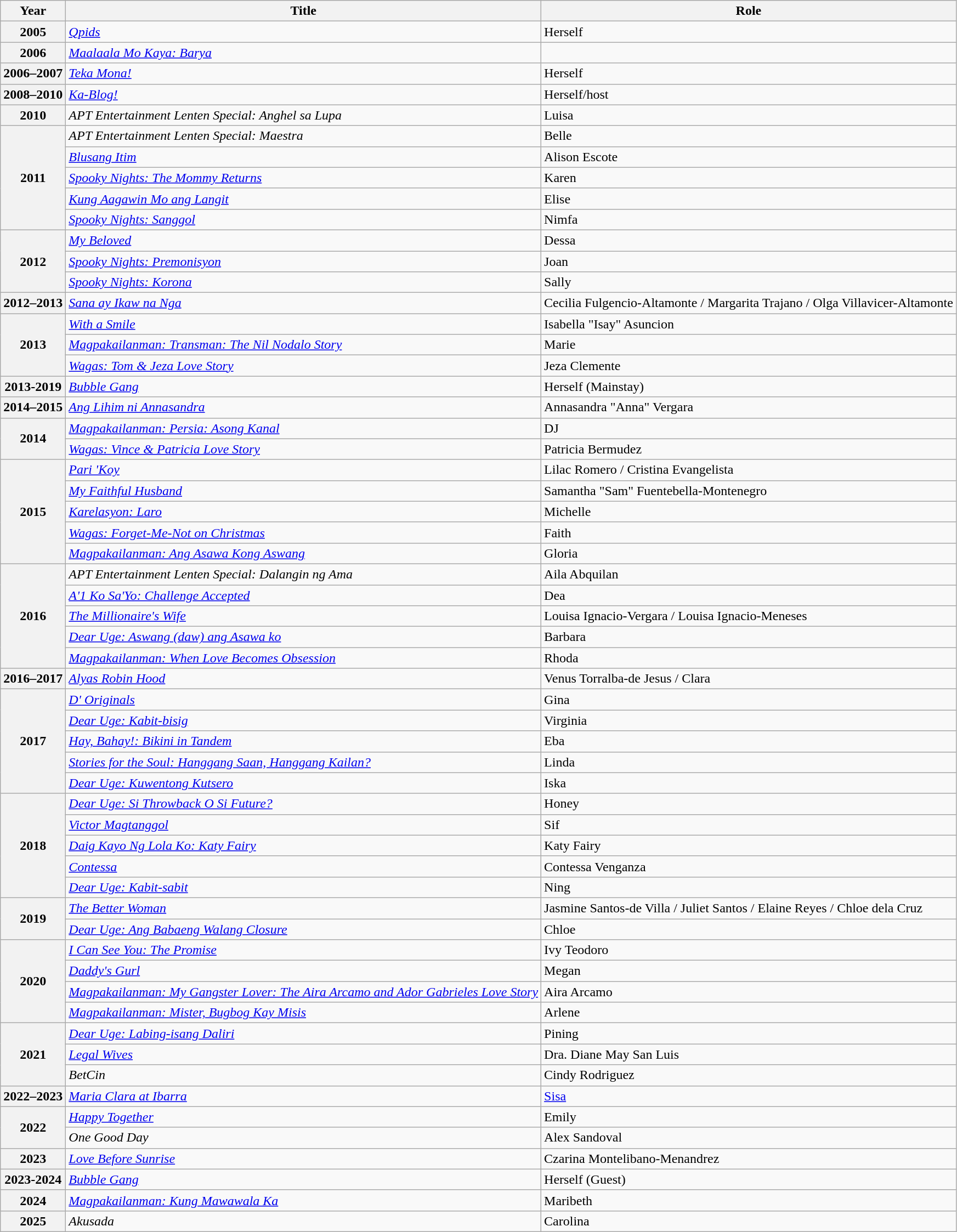<table class="wikitable sortable plainrowheaders">
<tr>
<th>Year</th>
<th>Title</th>
<th>Role</th>
</tr>
<tr>
<th scope="row">2005</th>
<td><em><a href='#'>Qpids</a></em></td>
<td>Herself</td>
</tr>
<tr>
<th scope="row">2006</th>
<td><em><a href='#'>Maalaala Mo Kaya: Barya</a></em></td>
<td></td>
</tr>
<tr>
<th scope="row">2006–2007</th>
<td><em><a href='#'>Teka Mona!</a></em></td>
<td>Herself</td>
</tr>
<tr>
<th scope="row">2008–2010</th>
<td><em><a href='#'>Ka-Blog!</a></em></td>
<td>Herself/host</td>
</tr>
<tr>
<th scope="row">2010</th>
<td><em>APT Entertainment Lenten Special: Anghel sa Lupa</em></td>
<td>Luisa</td>
</tr>
<tr>
<th scope="row" rowspan ="5">2011</th>
<td><em>APT Entertainment Lenten Special: Maestra</em></td>
<td>Belle</td>
</tr>
<tr>
<td><em><a href='#'>Blusang Itim</a></em></td>
<td>Alison Escote</td>
</tr>
<tr>
<td><em><a href='#'>Spooky Nights: The Mommy Returns</a></em></td>
<td>Karen</td>
</tr>
<tr>
<td><em><a href='#'>Kung Aagawin Mo ang Langit</a></em></td>
<td>Elise</td>
</tr>
<tr>
<td><em><a href='#'>Spooky Nights: Sanggol</a></em></td>
<td>Nimfa</td>
</tr>
<tr>
<th scope="row" rowspan=3>2012</th>
<td><em><a href='#'>My Beloved</a></em></td>
<td>Dessa</td>
</tr>
<tr>
<td><em><a href='#'>Spooky Nights: Premonisyon</a></em></td>
<td>Joan</td>
</tr>
<tr>
<td><em><a href='#'>Spooky Nights: Korona</a></em></td>
<td>Sally</td>
</tr>
<tr>
<th scope="row">2012–2013</th>
<td><em><a href='#'>Sana ay Ikaw na Nga</a></em></td>
<td>Cecilia Fulgencio-Altamonte / Margarita Trajano / Olga Villavicer-Altamonte</td>
</tr>
<tr>
<th scope="row" rowspan=3>2013</th>
<td><em><a href='#'>With a Smile</a></em></td>
<td>Isabella "Isay" Asuncion</td>
</tr>
<tr>
<td><em><a href='#'>Magpakailanman: Transman: The Nil Nodalo Story</a></em></td>
<td>Marie</td>
</tr>
<tr>
<td><em><a href='#'>Wagas: Tom & Jeza Love Story</a></em></td>
<td>Jeza Clemente</td>
</tr>
<tr>
<th scope="row">2013-2019</th>
<td><em><a href='#'>Bubble Gang</a></em></td>
<td>Herself (Mainstay)</td>
</tr>
<tr>
<th scope="row">2014–2015</th>
<td><em><a href='#'>Ang Lihim ni Annasandra</a></em></td>
<td>Annasandra "Anna" Vergara</td>
</tr>
<tr>
<th scope="row" rowspan=2>2014</th>
<td><em><a href='#'>Magpakailanman: Persia: Asong Kanal</a></em></td>
<td>DJ</td>
</tr>
<tr>
<td><em><a href='#'>Wagas: Vince & Patricia Love Story</a></em></td>
<td>Patricia Bermudez</td>
</tr>
<tr>
<th scope="row" rowspan="5">2015</th>
<td><em><a href='#'>Pari 'Koy</a></em></td>
<td>Lilac Romero / Cristina Evangelista</td>
</tr>
<tr>
<td><em><a href='#'>My Faithful Husband</a></em></td>
<td>Samantha "Sam" Fuentebella-Montenegro</td>
</tr>
<tr>
<td><em><a href='#'>Karelasyon: Laro</a></em></td>
<td>Michelle</td>
</tr>
<tr>
<td><em><a href='#'>Wagas: Forget-Me-Not on Christmas</a></em></td>
<td>Faith</td>
</tr>
<tr>
<td><em><a href='#'>Magpakailanman: Ang Asawa Kong Aswang</a></em></td>
<td>Gloria</td>
</tr>
<tr>
<th scope="row" rowspan=5>2016</th>
<td><em>APT Entertainment Lenten Special: Dalangin ng Ama</em></td>
<td>Aila Abquilan</td>
</tr>
<tr>
<td><em><a href='#'>A'1 Ko Sa'Yo: Challenge Accepted</a></em></td>
<td>Dea</td>
</tr>
<tr>
<td><em><a href='#'>The Millionaire's Wife</a></em></td>
<td>Louisa Ignacio-Vergara / Louisa Ignacio-Meneses</td>
</tr>
<tr>
<td><em><a href='#'>Dear Uge: Aswang (daw) ang Asawa ko</a></em></td>
<td>Barbara</td>
</tr>
<tr>
<td><em><a href='#'>Magpakailanman: When Love Becomes Obsession</a></em></td>
<td>Rhoda</td>
</tr>
<tr>
<th scope="row">2016–2017</th>
<td><em><a href='#'>Alyas Robin Hood</a></em></td>
<td>Venus Torralba-de Jesus / Clara</td>
</tr>
<tr>
<th scope="row" rowspan=5>2017</th>
<td><em><a href='#'>D' Originals</a></em></td>
<td>Gina</td>
</tr>
<tr>
<td><em><a href='#'>Dear Uge: Kabit-bisig</a></em></td>
<td>Virginia</td>
</tr>
<tr>
<td><em><a href='#'>Hay, Bahay!: Bikini in Tandem</a></em></td>
<td>Eba</td>
</tr>
<tr>
<td><em><a href='#'>Stories for the Soul: Hanggang Saan, Hanggang Kailan?</a></em></td>
<td>Linda</td>
</tr>
<tr>
<td><em><a href='#'>Dear Uge: Kuwentong Kutsero</a></em></td>
<td>Iska</td>
</tr>
<tr>
<th scope="row" rowspan="5">2018</th>
<td><em><a href='#'>Dear Uge: Si Throwback O Si Future?</a></em></td>
<td>Honey</td>
</tr>
<tr>
<td><em><a href='#'>Victor Magtanggol</a></em></td>
<td>Sif</td>
</tr>
<tr>
<td><em><a href='#'>Daig Kayo Ng Lola Ko: Katy Fairy</a></em></td>
<td>Katy Fairy</td>
</tr>
<tr>
<td><em><a href='#'>Contessa</a></em></td>
<td>Contessa Venganza</td>
</tr>
<tr>
<td><em><a href='#'>Dear Uge: Kabit-sabit</a></em></td>
<td>Ning</td>
</tr>
<tr>
<th scope="row" rowspan=2>2019</th>
<td><em><a href='#'>The Better Woman</a></em></td>
<td>Jasmine Santos-de Villa / Juliet Santos / Elaine Reyes / Chloe dela Cruz</td>
</tr>
<tr>
<td><em><a href='#'>Dear Uge: Ang Babaeng Walang Closure</a></em></td>
<td>Chloe</td>
</tr>
<tr>
<th scope="row" rowspan=4>2020</th>
<td><em><a href='#'>I Can See You: The Promise</a></em></td>
<td>Ivy Teodoro</td>
</tr>
<tr>
<td><em><a href='#'>Daddy's Gurl</a></em></td>
<td>Megan</td>
</tr>
<tr>
<td><em><a href='#'>Magpakailanman: My Gangster Lover: The Aira Arcamo and Ador Gabrieles Love Story</a></em></td>
<td>Aira Arcamo</td>
</tr>
<tr>
<td><em><a href='#'>Magpakailanman: Mister, Bugbog Kay Misis</a></em></td>
<td>Arlene</td>
</tr>
<tr>
<th scope="row" rowspan=3>2021</th>
<td><em><a href='#'>Dear Uge: Labing-isang Daliri</a></em></td>
<td>Pining</td>
</tr>
<tr>
<td><em><a href='#'>Legal Wives</a></em></td>
<td>Dra. Diane May San Luis</td>
</tr>
<tr>
<td><em>BetCin</em></td>
<td>Cindy Rodriguez</td>
</tr>
<tr>
<th scope="row">2022–2023</th>
<td><em><a href='#'>Maria Clara at Ibarra</a></em></td>
<td><a href='#'>Sisa</a></td>
</tr>
<tr>
<th scope="row" rowspan=2>2022</th>
<td><em><a href='#'>Happy Together</a></em></td>
<td>Emily</td>
</tr>
<tr>
<td><em>One Good Day</em></td>
<td>Alex Sandoval</td>
</tr>
<tr>
<th scope="row">2023</th>
<td><em><a href='#'>Love Before Sunrise</a></em></td>
<td>Czarina Montelibano-Menandrez</td>
</tr>
<tr>
<th scope="row">2023-2024</th>
<td><em><a href='#'>Bubble Gang</a></em></td>
<td>Herself (Guest)</td>
</tr>
<tr>
<th scope="row">2024</th>
<td><em><a href='#'>Magpakailanman: Kung Mawawala Ka</a></em></td>
<td>Maribeth</td>
</tr>
<tr>
<th scope="row">2025</th>
<td><em>Akusada</em></td>
<td>Carolina</td>
</tr>
</table>
